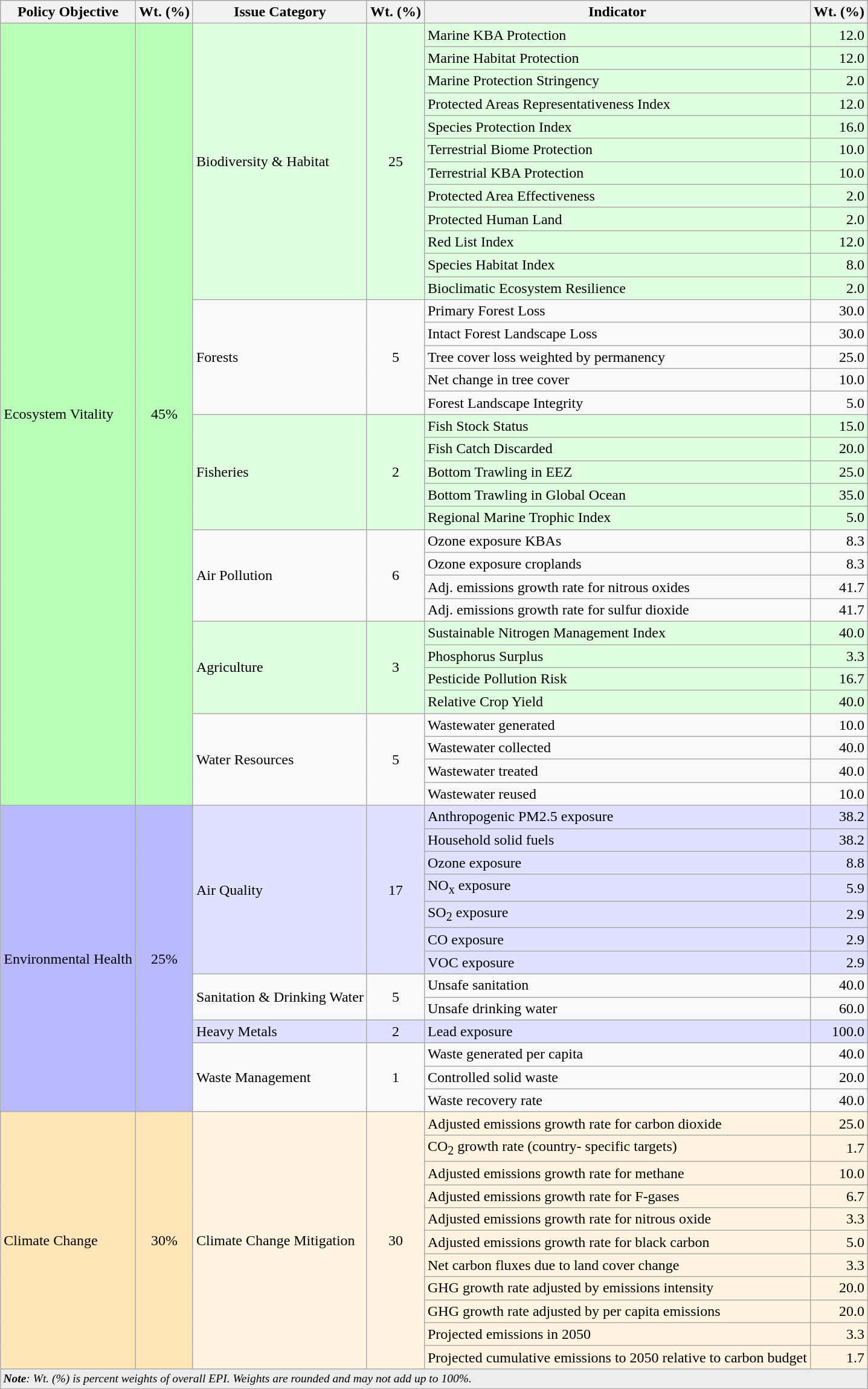<table class="mw-datatable wikitable" style="text-align:left;">
<tr>
<th>Policy Objective</th>
<th>Wt. (%)</th>
<th>Issue Category</th>
<th>Wt. (%)</th>
<th>Indicator</th>
<th>Wt. (%)</th>
</tr>
<tr style="background-color:#e0ffe0;">
<td style="background-color:#b8ffb8;" rowspan="34">Ecosystem Vitality</td>
<td style="background-color:#b8ffb8; text-align:center;" rowspan="34">45%</td>
<td rowspan="12">Biodiversity & Habitat</td>
<td rowspan="12" style="text-align:center;">25</td>
<td>Marine KBA Protection</td>
<td style="text-align:right;">12.0</td>
</tr>
<tr style="background-color:#e0ffe0;">
<td>Marine Habitat Protection</td>
<td style="text-align:right;">12.0</td>
</tr>
<tr style="background-color:#e0ffe0;">
<td>Marine Protection Stringency</td>
<td style="text-align:right;">2.0</td>
</tr>
<tr style="background-color:#e0ffe0;">
<td>Protected Areas Representativeness Index</td>
<td style="text-align:right;">12.0</td>
</tr>
<tr style="background-color:#e0ffe0;">
<td>Species Protection Index</td>
<td style="text-align:right;">16.0</td>
</tr>
<tr style="background-color:#e0ffe0;">
<td>Terrestrial Biome Protection</td>
<td style="text-align:right;">10.0</td>
</tr>
<tr style="background-color:#e0ffe0;">
<td>Terrestrial KBA Protection</td>
<td style="text-align:right;">10.0</td>
</tr>
<tr style="background-color:#e0ffe0;">
<td>Protected Area Effectiveness</td>
<td style="text-align:right;">2.0</td>
</tr>
<tr style="background-color:#e0ffe0;">
<td>Protected Human Land</td>
<td style="text-align:right;">2.0</td>
</tr>
<tr style="background-color:#e0ffe0;">
<td>Red List Index</td>
<td style="text-align:right;">12.0</td>
</tr>
<tr style="background-color:#e0ffe0;">
<td>Species Habitat Index</td>
<td style="text-align:right;">8.0</td>
</tr>
<tr style="background-color:#e0ffe0;">
<td>Bioclimatic Ecosystem Resilience</td>
<td style="text-align:right;">2.0</td>
</tr>
<tr>
<td rowspan="5">Forests</td>
<td rowspan="5" style="text-align:center;">5</td>
<td>Primary Forest Loss</td>
<td style="text-align:right;">30.0</td>
</tr>
<tr>
<td>Intact Forest Landscape Loss</td>
<td style="text-align:right;">30.0</td>
</tr>
<tr>
<td>Tree cover loss weighted by permanency</td>
<td style="text-align:right;">25.0</td>
</tr>
<tr>
<td>Net change in tree cover</td>
<td style="text-align:right;">10.0</td>
</tr>
<tr>
<td>Forest Landscape Integrity</td>
<td style="text-align:right;">5.0</td>
</tr>
<tr style="background-color:#e0ffe0;">
<td rowspan="5">Fisheries</td>
<td style="text-align:center;" rowspan="5">2</td>
<td>Fish Stock Status</td>
<td style="text-align:right;">15.0</td>
</tr>
<tr style="background-color:#e0ffe0;">
<td>Fish Catch Discarded</td>
<td style="text-align:right;">20.0</td>
</tr>
<tr style="background-color:#e0ffe0;">
<td>Bottom Trawling in EEZ</td>
<td style="text-align:right;">25.0</td>
</tr>
<tr style="background-color:#e0ffe0;">
<td>Bottom Trawling in Global Ocean</td>
<td style="text-align:right;">35.0</td>
</tr>
<tr style="background-color:#e0ffe0;">
<td>Regional Marine Trophic Index</td>
<td style="text-align:right;">5.0</td>
</tr>
<tr>
<td rowspan="4">Air Pollution</td>
<td style="text-align:center;" rowspan="4">6</td>
<td>Ozone exposure KBAs</td>
<td style="text-align:right;">8.3</td>
</tr>
<tr>
<td>Ozone exposure croplands</td>
<td style="text-align:right;">8.3</td>
</tr>
<tr>
<td>Adj. emissions growth rate for nitrous oxides</td>
<td style="text-align:right;">41.7</td>
</tr>
<tr>
<td>Adj. emissions growth rate for sulfur dioxide</td>
<td style="text-align:right;">41.7</td>
</tr>
<tr style="background-color:#e0ffe0;">
<td rowspan="4">Agriculture</td>
<td style="text-align:center;" rowspan="4">3</td>
<td>Sustainable Nitrogen Management Index</td>
<td style="text-align:right;">40.0</td>
</tr>
<tr style="background-color:#e0ffe0;">
<td>Phosphorus Surplus</td>
<td style="text-align:right;">3.3</td>
</tr>
<tr style="background-color:#e0ffe0;">
<td>Pesticide Pollution Risk</td>
<td style="text-align:right;">16.7</td>
</tr>
<tr style="background-color:#e0ffe0;">
<td>Relative Crop Yield</td>
<td style="text-align:right;">40.0</td>
</tr>
<tr>
<td rowspan="4">Water Resources</td>
<td style="text-align:center;" rowspan="4">5</td>
<td>Wastewater generated</td>
<td style="text-align:right;">10.0</td>
</tr>
<tr>
<td>Wastewater collected</td>
<td style="text-align:right;">40.0</td>
</tr>
<tr>
<td>Wastewater treated</td>
<td style="text-align:right;">40.0</td>
</tr>
<tr>
<td>Wastewater reused</td>
<td style="text-align:right;">10.0</td>
</tr>
<tr style="background-color:#e0e0ff;">
<td style="background-color:#b8b8ff;" rowspan="13">Environmental Health</td>
<td style="background-color:#b8b8ff; text-align:center;" rowspan="13">25%</td>
<td rowspan="7">Air Quality</td>
<td style="text-align:center;" rowspan="7">17</td>
<td>Anthropogenic PM2.5 exposure</td>
<td style="text-align:right;">38.2</td>
</tr>
<tr style="background-color:#e0e0ff;">
<td>Household solid fuels</td>
<td style="text-align:right;">38.2</td>
</tr>
<tr style="background-color:#e0e0ff;">
<td>Ozone exposure</td>
<td style="text-align:right;">8.8</td>
</tr>
<tr style="background-color:#e0e0ff;">
<td>NO<sub>x</sub> exposure</td>
<td style="text-align:right;">5.9</td>
</tr>
<tr style="background-color:#e0e0ff;">
<td>SO<sub>2</sub> exposure</td>
<td style="text-align:right;">2.9</td>
</tr>
<tr style="background-color:#e0e0ff;">
<td>CO exposure</td>
<td style="text-align:right;">2.9</td>
</tr>
<tr style="background-color:#e0e0ff;">
<td>VOC exposure</td>
<td style="text-align:right;">2.9</td>
</tr>
<tr>
<td rowspan="2">Sanitation & Drinking Water</td>
<td style="text-align:center;" rowspan="2">5</td>
<td>Unsafe sanitation</td>
<td style="text-align:right;">40.0</td>
</tr>
<tr>
<td>Unsafe drinking water</td>
<td style="text-align:right;">60.0</td>
</tr>
<tr style="background-color:#e0e0ff;">
<td>Heavy Metals</td>
<td style="text-align:center;">2</td>
<td>Lead exposure</td>
<td style="text-align:right;">100.0</td>
</tr>
<tr>
<td rowspan="3">Waste Management</td>
<td style="text-align:center;" rowspan="3">1</td>
<td>Waste generated per capita</td>
<td style="text-align:right;">40.0</td>
</tr>
<tr>
<td>Controlled solid waste</td>
<td style="text-align:right;">20.0</td>
</tr>
<tr>
<td>Waste recovery rate</td>
<td style="text-align:right;">40.0</td>
</tr>
<tr style="background-color:#fff4e0;">
<td style="background-color:#ffe6b8;" rowspan="11">Climate Change</td>
<td style="background-color:#ffe6b8; text-align:center;" rowspan="11">30%</td>
<td rowspan="11">Climate Change Mitigation</td>
<td rowspan="11" style="text-align:center;">30</td>
<td>Adjusted emissions growth rate for carbon dioxide</td>
<td style="text-align:right;">25.0</td>
</tr>
<tr style="background-color:#fff4e0;">
<td>CO<sub>2</sub> growth rate (country- specific targets)</td>
<td style="text-align:right;">1.7</td>
</tr>
<tr style="background-color:#fff4e0;">
<td>Adjusted emissions growth rate for methane</td>
<td style="text-align:right;">10.0</td>
</tr>
<tr style="background-color:#fff4e0;">
<td>Adjusted emissions growth rate for F-gases</td>
<td style="text-align:right;">6.7</td>
</tr>
<tr style="background-color:#fff4e0;">
<td>Adjusted emissions growth rate for nitrous oxide</td>
<td style="text-align:right;">3.3</td>
</tr>
<tr style="background-color:#fff4e0;">
<td>Adjusted emissions growth rate for black carbon</td>
<td style="text-align:right;">5.0</td>
</tr>
<tr style="background-color:#fff4e0;">
<td>Net carbon fluxes due to land cover change</td>
<td style="text-align:right;">3.3</td>
</tr>
<tr style="background-color:#fff4e0;">
<td>GHG growth rate adjusted by emissions intensity</td>
<td style="text-align:right;">20.0</td>
</tr>
<tr style="background-color:#fff4e0;">
<td>GHG growth rate adjusted by per capita emissions</td>
<td style="text-align:right;">20.0</td>
</tr>
<tr style="background-color:#fff4e0;">
<td>Projected emissions in 2050</td>
<td style="text-align:right;">3.3</td>
</tr>
<tr style="background-color:#fff4e0;">
<td>Projected cumulative emissions to 2050 relative to carbon budget</td>
<td style="text-align:right;">1.7</td>
</tr>
<tr class="sortbottom static-row-header" style="background-color:#ececec; text-align:left; font-style:italic; font-size:small;">
<td colspan="6" style="text-align:left;"> <strong>Note</strong>: Wt. (%) is percent weights of overall EPI. Weights are rounded and may not add up to 100%.</td>
</tr>
</table>
